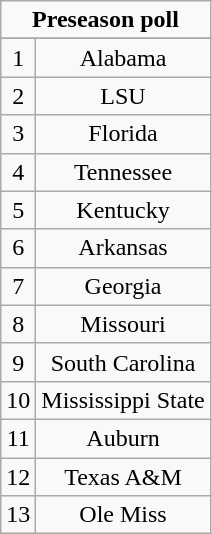<table class="wikitable">
<tr align="center">
<td align="center" Colspan="3"><strong>Preseason poll</strong></td>
</tr>
<tr align="center">
</tr>
<tr align="center">
<td>1</td>
<td>Alabama</td>
</tr>
<tr align="center">
<td>2</td>
<td>LSU</td>
</tr>
<tr align="center">
<td>3</td>
<td>Florida</td>
</tr>
<tr align="center">
<td>4</td>
<td>Tennessee</td>
</tr>
<tr align="center">
<td>5</td>
<td>Kentucky</td>
</tr>
<tr align="center">
<td>6</td>
<td>Arkansas</td>
</tr>
<tr align="center">
<td>7</td>
<td>Georgia</td>
</tr>
<tr align="center">
<td>8</td>
<td>Missouri</td>
</tr>
<tr align="center">
<td>9</td>
<td>South Carolina</td>
</tr>
<tr align="center">
<td>10</td>
<td>Mississippi State</td>
</tr>
<tr align="center">
<td>11</td>
<td>Auburn</td>
</tr>
<tr align="center">
<td>12</td>
<td>Texas A&M</td>
</tr>
<tr align="center">
<td>13</td>
<td>Ole Miss</td>
</tr>
</table>
